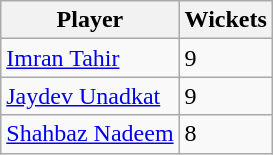<table class="wikitable">
<tr>
<th>Player</th>
<th>Wickets</th>
</tr>
<tr>
<td><a href='#'>Imran Tahir</a></td>
<td>9</td>
</tr>
<tr>
<td><a href='#'>Jaydev Unadkat</a></td>
<td>9</td>
</tr>
<tr>
<td><a href='#'>Shahbaz Nadeem</a></td>
<td>8</td>
</tr>
</table>
